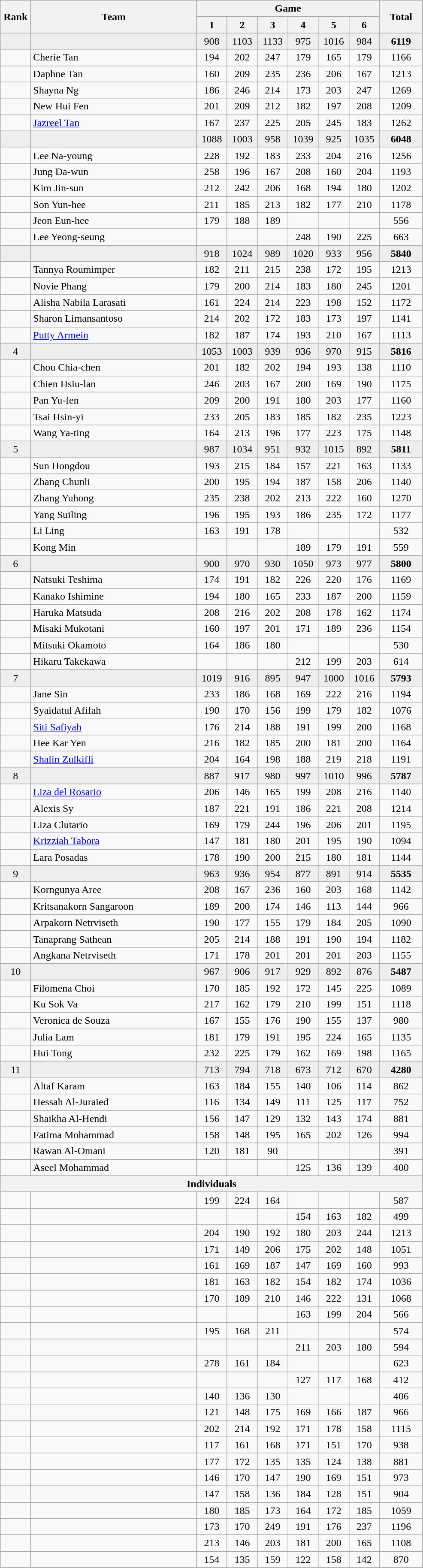<table class=wikitable style="text-align:center">
<tr>
<th rowspan="2" width=40>Rank</th>
<th rowspan="2" width=250>Team</th>
<th colspan="6">Game</th>
<th rowspan="2" width=60>Total</th>
</tr>
<tr>
<th width=40>1</th>
<th width=40>2</th>
<th width=40>3</th>
<th width=40>4</th>
<th width=40>5</th>
<th width=40>6</th>
</tr>
<tr bgcolor=eeeeee>
<td></td>
<td align=left></td>
<td>908</td>
<td>1103</td>
<td>1133</td>
<td>975</td>
<td>1016</td>
<td>984</td>
<td><strong>6119</strong></td>
</tr>
<tr>
<td></td>
<td align=left>Cherie Tan</td>
<td>194</td>
<td>202</td>
<td>247</td>
<td>179</td>
<td>165</td>
<td>179</td>
<td>1166</td>
</tr>
<tr>
<td></td>
<td align=left>Daphne Tan</td>
<td>160</td>
<td>209</td>
<td>235</td>
<td>236</td>
<td>206</td>
<td>167</td>
<td>1213</td>
</tr>
<tr>
<td></td>
<td align=left>Shayna Ng</td>
<td>186</td>
<td>246</td>
<td>214</td>
<td>173</td>
<td>203</td>
<td>247</td>
<td>1269</td>
</tr>
<tr>
<td></td>
<td align=left>New Hui Fen</td>
<td>201</td>
<td>209</td>
<td>212</td>
<td>182</td>
<td>197</td>
<td>208</td>
<td>1209</td>
</tr>
<tr>
<td></td>
<td align=left><a href='#'>Jazreel Tan</a></td>
<td>167</td>
<td>237</td>
<td>225</td>
<td>205</td>
<td>245</td>
<td>183</td>
<td>1262</td>
</tr>
<tr bgcolor=eeeeee>
<td></td>
<td align=left></td>
<td>1088</td>
<td>1003</td>
<td>958</td>
<td>1039</td>
<td>925</td>
<td>1035</td>
<td><strong>6048</strong></td>
</tr>
<tr>
<td></td>
<td align=left>Lee Na-young</td>
<td>228</td>
<td>192</td>
<td>183</td>
<td>233</td>
<td>204</td>
<td>216</td>
<td>1256</td>
</tr>
<tr>
<td></td>
<td align=left>Jung Da-wun</td>
<td>258</td>
<td>196</td>
<td>167</td>
<td>208</td>
<td>160</td>
<td>204</td>
<td>1193</td>
</tr>
<tr>
<td></td>
<td align=left>Kim Jin-sun</td>
<td>212</td>
<td>242</td>
<td>206</td>
<td>168</td>
<td>194</td>
<td>180</td>
<td>1202</td>
</tr>
<tr>
<td></td>
<td align=left>Son Yun-hee</td>
<td>211</td>
<td>185</td>
<td>213</td>
<td>182</td>
<td>177</td>
<td>210</td>
<td>1178</td>
</tr>
<tr>
<td></td>
<td align=left>Jeon Eun-hee</td>
<td>179</td>
<td>188</td>
<td>189</td>
<td></td>
<td></td>
<td></td>
<td>556</td>
</tr>
<tr>
<td></td>
<td align=left>Lee Yeong-seung</td>
<td></td>
<td></td>
<td></td>
<td>248</td>
<td>190</td>
<td>225</td>
<td>663</td>
</tr>
<tr bgcolor=eeeeee>
<td></td>
<td align=left></td>
<td>918</td>
<td>1024</td>
<td>989</td>
<td>1020</td>
<td>933</td>
<td>956</td>
<td><strong>5840</strong></td>
</tr>
<tr>
<td></td>
<td align=left>Tannya Roumimper</td>
<td>182</td>
<td>211</td>
<td>215</td>
<td>238</td>
<td>172</td>
<td>195</td>
<td>1213</td>
</tr>
<tr>
<td></td>
<td align=left>Novie Phang</td>
<td>179</td>
<td>200</td>
<td>214</td>
<td>183</td>
<td>180</td>
<td>245</td>
<td>1201</td>
</tr>
<tr>
<td></td>
<td align=left>Alisha Nabila Larasati</td>
<td>161</td>
<td>224</td>
<td>214</td>
<td>223</td>
<td>198</td>
<td>152</td>
<td>1172</td>
</tr>
<tr>
<td></td>
<td align=left>Sharon Limansantoso</td>
<td>214</td>
<td>202</td>
<td>172</td>
<td>183</td>
<td>173</td>
<td>197</td>
<td>1141</td>
</tr>
<tr>
<td></td>
<td align=left><a href='#'>Putty Armein</a></td>
<td>182</td>
<td>187</td>
<td>174</td>
<td>193</td>
<td>210</td>
<td>167</td>
<td>1113</td>
</tr>
<tr bgcolor=eeeeee>
<td>4</td>
<td align=left></td>
<td>1053</td>
<td>1003</td>
<td>939</td>
<td>936</td>
<td>970</td>
<td>915</td>
<td><strong>5816</strong></td>
</tr>
<tr>
<td></td>
<td align=left>Chou Chia-chen</td>
<td>201</td>
<td>182</td>
<td>202</td>
<td>194</td>
<td>193</td>
<td>138</td>
<td>1110</td>
</tr>
<tr>
<td></td>
<td align=left>Chien Hsiu-lan</td>
<td>246</td>
<td>203</td>
<td>167</td>
<td>200</td>
<td>169</td>
<td>190</td>
<td>1175</td>
</tr>
<tr>
<td></td>
<td align=left>Pan Yu-fen</td>
<td>209</td>
<td>200</td>
<td>191</td>
<td>180</td>
<td>203</td>
<td>177</td>
<td>1160</td>
</tr>
<tr>
<td></td>
<td align=left>Tsai Hsin-yi</td>
<td>233</td>
<td>205</td>
<td>183</td>
<td>185</td>
<td>182</td>
<td>235</td>
<td>1223</td>
</tr>
<tr>
<td></td>
<td align=left>Wang Ya-ting</td>
<td>164</td>
<td>213</td>
<td>196</td>
<td>177</td>
<td>223</td>
<td>175</td>
<td>1148</td>
</tr>
<tr bgcolor=eeeeee>
<td>5</td>
<td align=left></td>
<td>987</td>
<td>1034</td>
<td>951</td>
<td>932</td>
<td>1015</td>
<td>892</td>
<td><strong>5811</strong></td>
</tr>
<tr>
<td></td>
<td align=left>Sun Hongdou</td>
<td>193</td>
<td>215</td>
<td>184</td>
<td>157</td>
<td>221</td>
<td>163</td>
<td>1133</td>
</tr>
<tr>
<td></td>
<td align=left>Zhang Chunli</td>
<td>200</td>
<td>195</td>
<td>194</td>
<td>187</td>
<td>158</td>
<td>206</td>
<td>1140</td>
</tr>
<tr>
<td></td>
<td align=left>Zhang Yuhong</td>
<td>235</td>
<td>238</td>
<td>202</td>
<td>213</td>
<td>222</td>
<td>160</td>
<td>1270</td>
</tr>
<tr>
<td></td>
<td align=left>Yang Suiling</td>
<td>196</td>
<td>195</td>
<td>193</td>
<td>186</td>
<td>235</td>
<td>172</td>
<td>1177</td>
</tr>
<tr>
<td></td>
<td align=left>Li Ling</td>
<td>163</td>
<td>191</td>
<td>178</td>
<td></td>
<td></td>
<td></td>
<td>532</td>
</tr>
<tr>
<td></td>
<td align=left>Kong Min</td>
<td></td>
<td></td>
<td></td>
<td>189</td>
<td>179</td>
<td>191</td>
<td>559</td>
</tr>
<tr bgcolor=eeeeee>
<td>6</td>
<td align=left></td>
<td>900</td>
<td>970</td>
<td>930</td>
<td>1050</td>
<td>973</td>
<td>977</td>
<td><strong>5800</strong></td>
</tr>
<tr>
<td></td>
<td align=left>Natsuki Teshima</td>
<td>174</td>
<td>191</td>
<td>182</td>
<td>226</td>
<td>220</td>
<td>176</td>
<td>1169</td>
</tr>
<tr>
<td></td>
<td align=left>Kanako Ishimine</td>
<td>194</td>
<td>180</td>
<td>165</td>
<td>233</td>
<td>187</td>
<td>200</td>
<td>1159</td>
</tr>
<tr>
<td></td>
<td align=left>Haruka Matsuda</td>
<td>208</td>
<td>216</td>
<td>202</td>
<td>208</td>
<td>178</td>
<td>162</td>
<td>1174</td>
</tr>
<tr>
<td></td>
<td align=left>Misaki Mukotani</td>
<td>160</td>
<td>197</td>
<td>201</td>
<td>171</td>
<td>189</td>
<td>236</td>
<td>1154</td>
</tr>
<tr>
<td></td>
<td align=left>Mitsuki Okamoto</td>
<td>164</td>
<td>186</td>
<td>180</td>
<td></td>
<td></td>
<td></td>
<td>530</td>
</tr>
<tr>
<td></td>
<td align=left>Hikaru Takekawa</td>
<td></td>
<td></td>
<td></td>
<td>212</td>
<td>199</td>
<td>203</td>
<td>614</td>
</tr>
<tr bgcolor=eeeeee>
<td>7</td>
<td align=left></td>
<td>1019</td>
<td>916</td>
<td>895</td>
<td>947</td>
<td>1000</td>
<td>1016</td>
<td><strong>5793</strong></td>
</tr>
<tr>
<td></td>
<td align=left>Jane Sin</td>
<td>233</td>
<td>186</td>
<td>168</td>
<td>169</td>
<td>222</td>
<td>216</td>
<td>1194</td>
</tr>
<tr>
<td></td>
<td align=left>Syaidatul Afifah</td>
<td>190</td>
<td>170</td>
<td>156</td>
<td>199</td>
<td>179</td>
<td>182</td>
<td>1076</td>
</tr>
<tr>
<td></td>
<td align=left><a href='#'>Siti Safiyah</a></td>
<td>176</td>
<td>214</td>
<td>188</td>
<td>191</td>
<td>199</td>
<td>200</td>
<td>1168</td>
</tr>
<tr>
<td></td>
<td align=left>Hee Kar Yen</td>
<td>216</td>
<td>182</td>
<td>185</td>
<td>200</td>
<td>181</td>
<td>200</td>
<td>1164</td>
</tr>
<tr>
<td></td>
<td align=left><a href='#'>Shalin Zulkifli</a></td>
<td>204</td>
<td>164</td>
<td>198</td>
<td>188</td>
<td>219</td>
<td>218</td>
<td>1191</td>
</tr>
<tr bgcolor=eeeeee>
<td>8</td>
<td align=left></td>
<td>887</td>
<td>917</td>
<td>980</td>
<td>997</td>
<td>1010</td>
<td>996</td>
<td><strong>5787</strong></td>
</tr>
<tr>
<td></td>
<td align=left><a href='#'>Liza del Rosario</a></td>
<td>206</td>
<td>146</td>
<td>165</td>
<td>199</td>
<td>208</td>
<td>216</td>
<td>1140</td>
</tr>
<tr>
<td></td>
<td align=left>Alexis Sy</td>
<td>187</td>
<td>221</td>
<td>191</td>
<td>186</td>
<td>221</td>
<td>208</td>
<td>1214</td>
</tr>
<tr>
<td></td>
<td align=left>Liza Clutario</td>
<td>169</td>
<td>179</td>
<td>244</td>
<td>196</td>
<td>206</td>
<td>201</td>
<td>1195</td>
</tr>
<tr>
<td></td>
<td align=left><a href='#'>Krizziah Tabora</a></td>
<td>147</td>
<td>181</td>
<td>180</td>
<td>201</td>
<td>195</td>
<td>190</td>
<td>1094</td>
</tr>
<tr>
<td></td>
<td align=left>Lara Posadas</td>
<td>178</td>
<td>190</td>
<td>200</td>
<td>215</td>
<td>180</td>
<td>181</td>
<td>1144</td>
</tr>
<tr bgcolor=eeeeee>
<td>9</td>
<td align=left></td>
<td>963</td>
<td>936</td>
<td>954</td>
<td>877</td>
<td>891</td>
<td>914</td>
<td><strong>5535</strong></td>
</tr>
<tr>
<td></td>
<td align=left>Korngunya Aree</td>
<td>208</td>
<td>167</td>
<td>236</td>
<td>160</td>
<td>203</td>
<td>168</td>
<td>1142</td>
</tr>
<tr>
<td></td>
<td align=left>Kritsanakorn Sangaroon</td>
<td>189</td>
<td>200</td>
<td>174</td>
<td>146</td>
<td>113</td>
<td>144</td>
<td>966</td>
</tr>
<tr>
<td></td>
<td align=left>Arpakorn Netrviseth</td>
<td>190</td>
<td>177</td>
<td>155</td>
<td>179</td>
<td>184</td>
<td>205</td>
<td>1090</td>
</tr>
<tr>
<td></td>
<td align=left>Tanaprang Sathean</td>
<td>205</td>
<td>214</td>
<td>188</td>
<td>191</td>
<td>190</td>
<td>194</td>
<td>1182</td>
</tr>
<tr>
<td></td>
<td align=left>Angkana Netrviseth</td>
<td>171</td>
<td>178</td>
<td>201</td>
<td>201</td>
<td>201</td>
<td>203</td>
<td>1155</td>
</tr>
<tr bgcolor=eeeeee>
<td>10</td>
<td align=left></td>
<td>967</td>
<td>906</td>
<td>917</td>
<td>929</td>
<td>892</td>
<td>876</td>
<td><strong>5487</strong></td>
</tr>
<tr>
<td></td>
<td align=left>Filomena Choi</td>
<td>170</td>
<td>185</td>
<td>192</td>
<td>172</td>
<td>145</td>
<td>225</td>
<td>1089</td>
</tr>
<tr>
<td></td>
<td align=left>Ku Sok Va</td>
<td>217</td>
<td>162</td>
<td>179</td>
<td>210</td>
<td>199</td>
<td>151</td>
<td>1118</td>
</tr>
<tr>
<td></td>
<td align=left>Veronica de Souza</td>
<td>167</td>
<td>155</td>
<td>176</td>
<td>190</td>
<td>155</td>
<td>137</td>
<td>980</td>
</tr>
<tr>
<td></td>
<td align=left>Julia Lam</td>
<td>181</td>
<td>179</td>
<td>191</td>
<td>195</td>
<td>224</td>
<td>165</td>
<td>1135</td>
</tr>
<tr>
<td></td>
<td align=left>Hui Tong</td>
<td>232</td>
<td>225</td>
<td>179</td>
<td>162</td>
<td>169</td>
<td>198</td>
<td>1165</td>
</tr>
<tr bgcolor=eeeeee>
<td>11</td>
<td align=left></td>
<td>713</td>
<td>794</td>
<td>718</td>
<td>673</td>
<td>712</td>
<td>670</td>
<td><strong>4280</strong></td>
</tr>
<tr>
<td></td>
<td align=left>Altaf Karam</td>
<td>163</td>
<td>184</td>
<td>155</td>
<td>140</td>
<td>106</td>
<td>114</td>
<td>862</td>
</tr>
<tr>
<td></td>
<td align=left>Hessah Al-Juraied</td>
<td>116</td>
<td>134</td>
<td>149</td>
<td>111</td>
<td>125</td>
<td>117</td>
<td>752</td>
</tr>
<tr>
<td></td>
<td align=left>Shaikha Al-Hendi</td>
<td>156</td>
<td>147</td>
<td>129</td>
<td>132</td>
<td>143</td>
<td>174</td>
<td>881</td>
</tr>
<tr>
<td></td>
<td align=left>Fatima Mohammad</td>
<td>158</td>
<td>148</td>
<td>195</td>
<td>165</td>
<td>202</td>
<td>126</td>
<td>994</td>
</tr>
<tr>
<td></td>
<td align=left>Rawan Al-Omani</td>
<td>120</td>
<td>181</td>
<td>90</td>
<td></td>
<td></td>
<td></td>
<td>391</td>
</tr>
<tr>
<td></td>
<td align=left>Aseel Mohammad</td>
<td></td>
<td></td>
<td></td>
<td>125</td>
<td>136</td>
<td>139</td>
<td>400</td>
</tr>
<tr>
<th colspan="9">Individuals</th>
</tr>
<tr>
<td></td>
<td align=left></td>
<td>199</td>
<td>224</td>
<td>164</td>
<td></td>
<td></td>
<td></td>
<td>587</td>
</tr>
<tr>
<td></td>
<td align=left></td>
<td></td>
<td></td>
<td></td>
<td>154</td>
<td>163</td>
<td>182</td>
<td>499</td>
</tr>
<tr>
<td></td>
<td align=left></td>
<td>204</td>
<td>190</td>
<td>192</td>
<td>180</td>
<td>203</td>
<td>244</td>
<td>1213</td>
</tr>
<tr>
<td></td>
<td align=left></td>
<td>171</td>
<td>149</td>
<td>206</td>
<td>175</td>
<td>202</td>
<td>148</td>
<td>1051</td>
</tr>
<tr>
<td></td>
<td align=left></td>
<td>161</td>
<td>169</td>
<td>187</td>
<td>147</td>
<td>169</td>
<td>160</td>
<td>993</td>
</tr>
<tr>
<td></td>
<td align=left></td>
<td>181</td>
<td>163</td>
<td>182</td>
<td>154</td>
<td>182</td>
<td>174</td>
<td>1036</td>
</tr>
<tr>
<td></td>
<td align=left></td>
<td>170</td>
<td>189</td>
<td>210</td>
<td>146</td>
<td>222</td>
<td>131</td>
<td>1068</td>
</tr>
<tr>
<td></td>
<td align=left></td>
<td></td>
<td></td>
<td></td>
<td>163</td>
<td>199</td>
<td>204</td>
<td>566</td>
</tr>
<tr>
<td></td>
<td align=left></td>
<td>195</td>
<td>168</td>
<td>211</td>
<td></td>
<td></td>
<td></td>
<td>574</td>
</tr>
<tr>
<td></td>
<td align=left></td>
<td></td>
<td></td>
<td></td>
<td>211</td>
<td>203</td>
<td>180</td>
<td>594</td>
</tr>
<tr>
<td></td>
<td align=left></td>
<td>278</td>
<td>161</td>
<td>184</td>
<td></td>
<td></td>
<td></td>
<td>623</td>
</tr>
<tr>
<td></td>
<td align=left></td>
<td></td>
<td></td>
<td></td>
<td>127</td>
<td>117</td>
<td>168</td>
<td>412</td>
</tr>
<tr>
<td></td>
<td align=left></td>
<td>140</td>
<td>136</td>
<td>130</td>
<td></td>
<td></td>
<td></td>
<td>406</td>
</tr>
<tr>
<td></td>
<td align=left></td>
<td>121</td>
<td>148</td>
<td>175</td>
<td>169</td>
<td>166</td>
<td>187</td>
<td>966</td>
</tr>
<tr>
<td></td>
<td align=left></td>
<td>202</td>
<td>214</td>
<td>192</td>
<td>171</td>
<td>178</td>
<td>158</td>
<td>1115</td>
</tr>
<tr>
<td></td>
<td align=left></td>
<td>117</td>
<td>161</td>
<td>168</td>
<td>171</td>
<td>151</td>
<td>170</td>
<td>938</td>
</tr>
<tr>
<td></td>
<td align=left></td>
<td>177</td>
<td>172</td>
<td>135</td>
<td>135</td>
<td>124</td>
<td>138</td>
<td>881</td>
</tr>
<tr>
<td></td>
<td align=left></td>
<td>146</td>
<td>170</td>
<td>147</td>
<td>190</td>
<td>169</td>
<td>151</td>
<td>973</td>
</tr>
<tr>
<td></td>
<td align=left></td>
<td>147</td>
<td>158</td>
<td>136</td>
<td>184</td>
<td>128</td>
<td>151</td>
<td>904</td>
</tr>
<tr>
<td></td>
<td align=left></td>
<td>180</td>
<td>185</td>
<td>173</td>
<td>164</td>
<td>172</td>
<td>185</td>
<td>1059</td>
</tr>
<tr>
<td></td>
<td align=left></td>
<td>173</td>
<td>170</td>
<td>249</td>
<td>191</td>
<td>176</td>
<td>237</td>
<td>1196</td>
</tr>
<tr>
<td></td>
<td align=left></td>
<td>213</td>
<td>146</td>
<td>203</td>
<td>181</td>
<td>200</td>
<td>165</td>
<td>1108</td>
</tr>
<tr>
<td></td>
<td align=left></td>
<td>154</td>
<td>135</td>
<td>159</td>
<td>122</td>
<td>158</td>
<td>142</td>
<td>870</td>
</tr>
</table>
